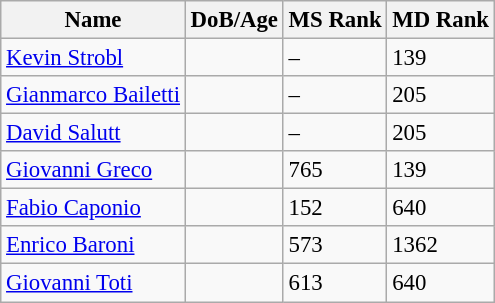<table class="wikitable" style="text-align: left; font-size:95%;">
<tr>
<th>Name</th>
<th>DoB/Age</th>
<th>MS Rank</th>
<th>MD Rank</th>
</tr>
<tr>
<td><a href='#'>Kevin Strobl</a></td>
<td></td>
<td>–</td>
<td>139</td>
</tr>
<tr>
<td><a href='#'>Gianmarco Bailetti</a></td>
<td></td>
<td>–</td>
<td>205</td>
</tr>
<tr>
<td><a href='#'>David Salutt</a></td>
<td></td>
<td>–</td>
<td>205</td>
</tr>
<tr>
<td><a href='#'>Giovanni Greco</a></td>
<td></td>
<td>765</td>
<td>139</td>
</tr>
<tr>
<td><a href='#'>Fabio Caponio</a></td>
<td></td>
<td>152</td>
<td>640</td>
</tr>
<tr>
<td><a href='#'>Enrico Baroni</a></td>
<td></td>
<td>573</td>
<td>1362</td>
</tr>
<tr>
<td><a href='#'>Giovanni Toti</a></td>
<td></td>
<td>613</td>
<td>640</td>
</tr>
</table>
